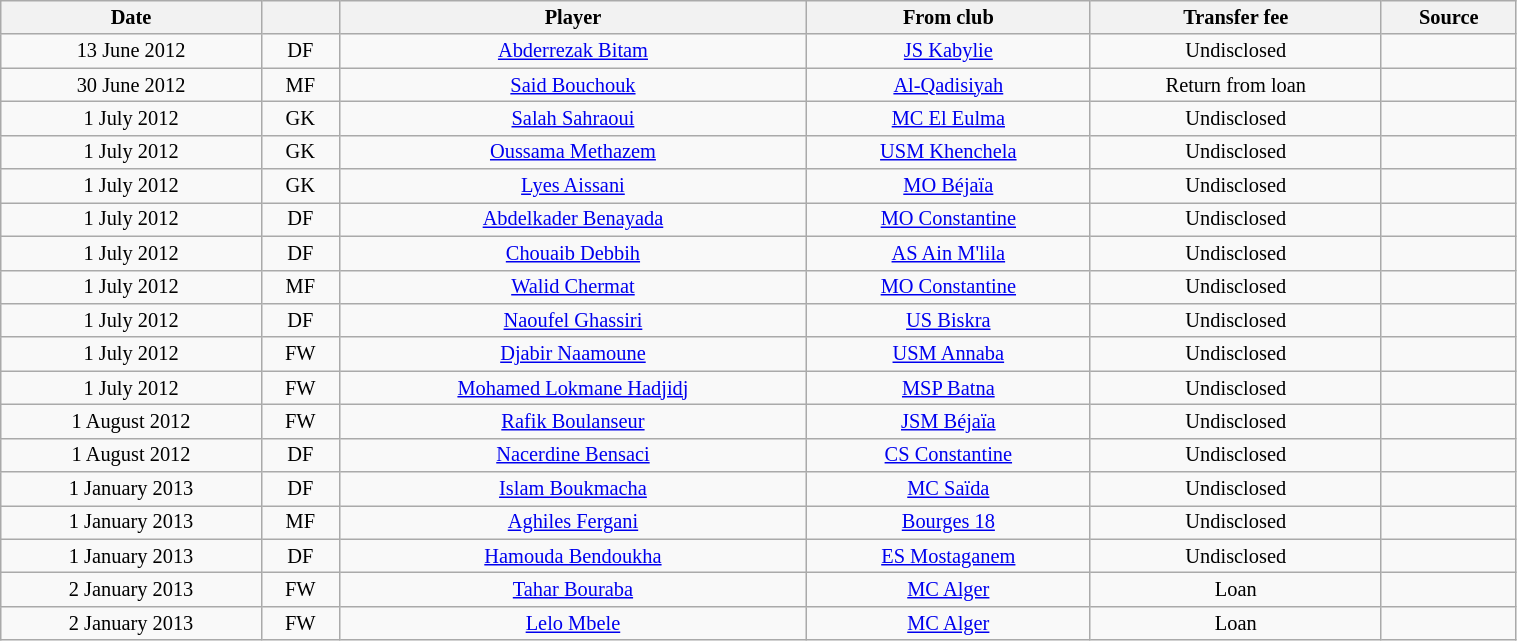<table class="wikitable sortable" style="width:80%; text-align:center; font-size:85%; text-align:centre;">
<tr>
<th>Date</th>
<th></th>
<th>Player</th>
<th>From club</th>
<th>Transfer fee</th>
<th>Source</th>
</tr>
<tr>
<td>13 June 2012</td>
<td>DF</td>
<td> <a href='#'>Abderrezak Bitam</a></td>
<td><a href='#'>JS Kabylie</a></td>
<td>Undisclosed</td>
<td></td>
</tr>
<tr>
<td>30 June 2012</td>
<td>MF</td>
<td> <a href='#'>Said Bouchouk</a></td>
<td> <a href='#'>Al-Qadisiyah</a></td>
<td>Return from loan</td>
<td></td>
</tr>
<tr>
<td>1 July 2012</td>
<td>GK</td>
<td> <a href='#'>Salah Sahraoui</a></td>
<td><a href='#'>MC El Eulma</a></td>
<td>Undisclosed</td>
<td></td>
</tr>
<tr>
<td>1 July 2012</td>
<td>GK</td>
<td> <a href='#'>Oussama Methazem</a></td>
<td><a href='#'>USM Khenchela</a></td>
<td>Undisclosed</td>
<td></td>
</tr>
<tr>
<td>1 July 2012</td>
<td>GK</td>
<td> <a href='#'>Lyes Aissani</a></td>
<td><a href='#'>MO Béjaïa</a></td>
<td>Undisclosed</td>
<td></td>
</tr>
<tr>
<td>1 July 2012</td>
<td>DF</td>
<td> <a href='#'>Abdelkader Benayada</a></td>
<td><a href='#'>MO Constantine</a></td>
<td>Undisclosed</td>
<td></td>
</tr>
<tr>
<td>1 July 2012</td>
<td>DF</td>
<td> <a href='#'>Chouaib Debbih</a></td>
<td><a href='#'>AS Ain M'lila</a></td>
<td>Undisclosed</td>
<td></td>
</tr>
<tr>
<td>1 July 2012</td>
<td>MF</td>
<td> <a href='#'>Walid Chermat</a></td>
<td><a href='#'>MO Constantine</a></td>
<td>Undisclosed</td>
<td></td>
</tr>
<tr>
<td>1 July 2012</td>
<td>DF</td>
<td> <a href='#'>Naoufel Ghassiri</a></td>
<td><a href='#'>US Biskra</a></td>
<td>Undisclosed</td>
<td></td>
</tr>
<tr>
<td>1 July 2012</td>
<td>FW</td>
<td> <a href='#'>Djabir Naamoune</a></td>
<td><a href='#'>USM Annaba</a></td>
<td>Undisclosed</td>
<td></td>
</tr>
<tr>
<td>1 July 2012</td>
<td>FW</td>
<td> <a href='#'>Mohamed Lokmane Hadjidj</a></td>
<td><a href='#'>MSP Batna</a></td>
<td>Undisclosed</td>
<td></td>
</tr>
<tr>
<td>1 August 2012</td>
<td>FW</td>
<td> <a href='#'>Rafik Boulanseur</a></td>
<td><a href='#'>JSM Béjaïa</a></td>
<td>Undisclosed</td>
<td></td>
</tr>
<tr>
<td>1 August 2012</td>
<td>DF</td>
<td> <a href='#'>Nacerdine Bensaci</a></td>
<td><a href='#'>CS Constantine</a></td>
<td>Undisclosed</td>
<td></td>
</tr>
<tr>
<td>1 January 2013</td>
<td>DF</td>
<td> <a href='#'>Islam Boukmacha</a></td>
<td><a href='#'>MC Saïda</a></td>
<td>Undisclosed</td>
<td></td>
</tr>
<tr>
<td>1 January 2013</td>
<td>MF</td>
<td> <a href='#'>Aghiles Fergani</a></td>
<td> <a href='#'>Bourges 18</a></td>
<td>Undisclosed</td>
<td></td>
</tr>
<tr>
<td>1 January 2013</td>
<td>DF</td>
<td> <a href='#'>Hamouda Bendoukha</a></td>
<td><a href='#'>ES Mostaganem</a></td>
<td>Undisclosed</td>
<td></td>
</tr>
<tr>
<td>2 January 2013</td>
<td>FW</td>
<td> <a href='#'>Tahar Bouraba</a></td>
<td><a href='#'>MC Alger</a></td>
<td>Loan</td>
<td></td>
</tr>
<tr>
<td>2 January 2013</td>
<td>FW</td>
<td> <a href='#'>Lelo Mbele</a></td>
<td><a href='#'>MC Alger</a></td>
<td>Loan</td>
<td></td>
</tr>
</table>
